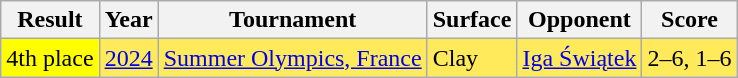<table class="sortable wikitable">
<tr>
<th>Result</th>
<th>Year</th>
<th>Tournament</th>
<th>Surface</th>
<th>Opponent</th>
<th class="unsortable">Score</th>
</tr>
<tr bgcolor=FFEA5C>
<td bgcolor=yellow>4th place</td>
<td><a href='#'>2024</a></td>
<td><a href='#'>Summer Olympics, France</a></td>
<td>Clay</td>
<td> <a href='#'>Iga Świątek</a></td>
<td>2–6, 1–6</td>
</tr>
</table>
